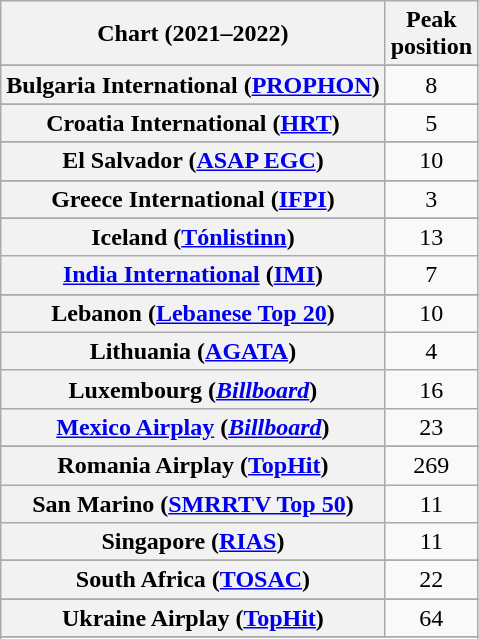<table class="wikitable sortable plainrowheaders" style="text-align:center">
<tr>
<th scope="col">Chart (2021–2022)</th>
<th scope="col">Peak<br>position</th>
</tr>
<tr>
</tr>
<tr>
</tr>
<tr>
</tr>
<tr>
</tr>
<tr>
<th scope="row">Bulgaria International (<a href='#'>PROPHON</a>)</th>
<td>8</td>
</tr>
<tr>
</tr>
<tr>
</tr>
<tr>
</tr>
<tr>
</tr>
<tr>
</tr>
<tr>
</tr>
<tr>
<th scope="row">Croatia International (<a href='#'>HRT</a>)</th>
<td>5</td>
</tr>
<tr>
</tr>
<tr>
<th scope="row">El Salvador (<a href='#'>ASAP EGC</a>)</th>
<td>10</td>
</tr>
<tr>
</tr>
<tr>
</tr>
<tr>
</tr>
<tr>
</tr>
<tr>
</tr>
<tr>
<th scope="row">Greece International (<a href='#'>IFPI</a>)</th>
<td>3</td>
</tr>
<tr>
</tr>
<tr>
</tr>
<tr>
</tr>
<tr>
<th scope="row">Iceland (<a href='#'>Tónlistinn</a>)</th>
<td>13</td>
</tr>
<tr>
<th scope="row"><a href='#'>India International</a> (<a href='#'>IMI</a>)</th>
<td>7</td>
</tr>
<tr>
</tr>
<tr>
</tr>
<tr>
<th scope="row">Lebanon (<a href='#'>Lebanese Top 20</a>)</th>
<td>10</td>
</tr>
<tr>
<th scope="row">Lithuania (<a href='#'>AGATA</a>)</th>
<td>4</td>
</tr>
<tr>
<th scope="row">Luxembourg (<em><a href='#'>Billboard</a></em>)</th>
<td>16</td>
</tr>
<tr>
<th scope="row"><a href='#'>Mexico Airplay</a> (<em><a href='#'>Billboard</a></em>)</th>
<td>23</td>
</tr>
<tr>
</tr>
<tr>
</tr>
<tr>
</tr>
<tr>
</tr>
<tr>
</tr>
<tr>
</tr>
<tr>
<th scope="row">Romania Airplay (<a href='#'>TopHit</a>)</th>
<td>269</td>
</tr>
<tr>
<th scope="row">San Marino (<a href='#'>SMRRTV Top 50</a>)</th>
<td>11</td>
</tr>
<tr>
<th scope="row">Singapore (<a href='#'>RIAS</a>)</th>
<td>11</td>
</tr>
<tr>
</tr>
<tr>
</tr>
<tr>
<th scope="row">South Africa (<a href='#'>TOSAC</a>)</th>
<td>22</td>
</tr>
<tr>
</tr>
<tr>
</tr>
<tr>
</tr>
<tr>
<th scope="row">Ukraine Airplay (<a href='#'>TopHit</a>)</th>
<td>64</td>
</tr>
<tr>
</tr>
<tr>
</tr>
<tr>
</tr>
<tr>
</tr>
<tr>
</tr>
</table>
